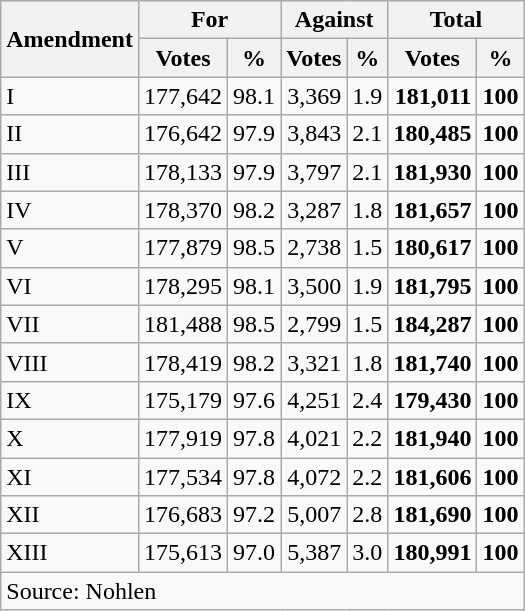<table class=wikitable style=text-align:right>
<tr>
<th rowspan=2>Amendment</th>
<th colspan=2>For</th>
<th colspan=2>Against</th>
<th colspan=2>Total</th>
</tr>
<tr>
<th>Votes</th>
<th>%</th>
<th>Votes</th>
<th>%</th>
<th>Votes</th>
<th>%</th>
</tr>
<tr>
<td align=left>I</td>
<td>177,642</td>
<td>98.1</td>
<td>3,369</td>
<td>1.9</td>
<td><strong>181,011</strong></td>
<td><strong>100</strong></td>
</tr>
<tr>
<td align=left>II</td>
<td>176,642</td>
<td>97.9</td>
<td>3,843</td>
<td>2.1</td>
<td><strong>180,485</strong></td>
<td><strong>100</strong></td>
</tr>
<tr>
<td align=left>III</td>
<td>178,133</td>
<td>97.9</td>
<td>3,797</td>
<td>2.1</td>
<td><strong>181,930</strong></td>
<td><strong>100</strong></td>
</tr>
<tr>
<td align=left>IV</td>
<td>178,370</td>
<td>98.2</td>
<td>3,287</td>
<td>1.8</td>
<td><strong>181,657</strong></td>
<td><strong>100</strong></td>
</tr>
<tr>
<td align=left>V</td>
<td>177,879</td>
<td>98.5</td>
<td>2,738</td>
<td>1.5</td>
<td><strong>180,617</strong></td>
<td><strong>100</strong></td>
</tr>
<tr>
<td align=left>VI</td>
<td>178,295</td>
<td>98.1</td>
<td>3,500</td>
<td>1.9</td>
<td><strong>181,795</strong></td>
<td><strong>100</strong></td>
</tr>
<tr>
<td align=left>VII</td>
<td>181,488</td>
<td>98.5</td>
<td>2,799</td>
<td>1.5</td>
<td><strong>184,287</strong></td>
<td><strong>100</strong></td>
</tr>
<tr>
<td align=left>VIII</td>
<td>178,419</td>
<td>98.2</td>
<td>3,321</td>
<td>1.8</td>
<td><strong>181,740</strong></td>
<td><strong>100</strong></td>
</tr>
<tr>
<td align=left>IX</td>
<td>175,179</td>
<td>97.6</td>
<td>4,251</td>
<td>2.4</td>
<td><strong>179,430</strong></td>
<td><strong>100</strong></td>
</tr>
<tr>
<td align=left>X</td>
<td>177,919</td>
<td>97.8</td>
<td>4,021</td>
<td>2.2</td>
<td><strong>181,940</strong></td>
<td><strong>100</strong></td>
</tr>
<tr>
<td align=left>XI</td>
<td>177,534</td>
<td>97.8</td>
<td>4,072</td>
<td>2.2</td>
<td><strong>181,606</strong></td>
<td><strong>100</strong></td>
</tr>
<tr>
<td align=left>XII</td>
<td>176,683</td>
<td>97.2</td>
<td>5,007</td>
<td>2.8</td>
<td><strong>181,690</strong></td>
<td><strong>100</strong></td>
</tr>
<tr>
<td align=left>XIII</td>
<td>175,613</td>
<td>97.0</td>
<td>5,387</td>
<td>3.0</td>
<td><strong>180,991</strong></td>
<td><strong>100</strong></td>
</tr>
<tr>
<td align=left colspan=7>Source: Nohlen</td>
</tr>
</table>
